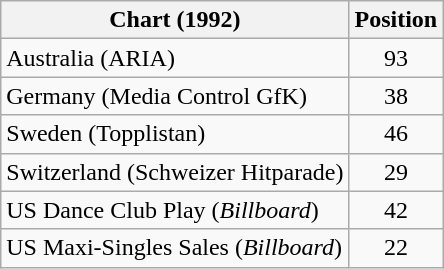<table class="wikitable sortable">
<tr>
<th>Chart (1992)</th>
<th>Position</th>
</tr>
<tr>
<td>Australia (ARIA)</td>
<td align="center">93</td>
</tr>
<tr>
<td>Germany (Media Control GfK)</td>
<td align="center">38</td>
</tr>
<tr>
<td>Sweden (Topplistan)</td>
<td align="center">46</td>
</tr>
<tr>
<td>Switzerland (Schweizer Hitparade)</td>
<td align="center">29</td>
</tr>
<tr>
<td>US Dance Club Play (<em>Billboard</em>)</td>
<td align="center">42</td>
</tr>
<tr>
<td>US Maxi-Singles Sales (<em>Billboard</em>)</td>
<td align="center">22</td>
</tr>
</table>
